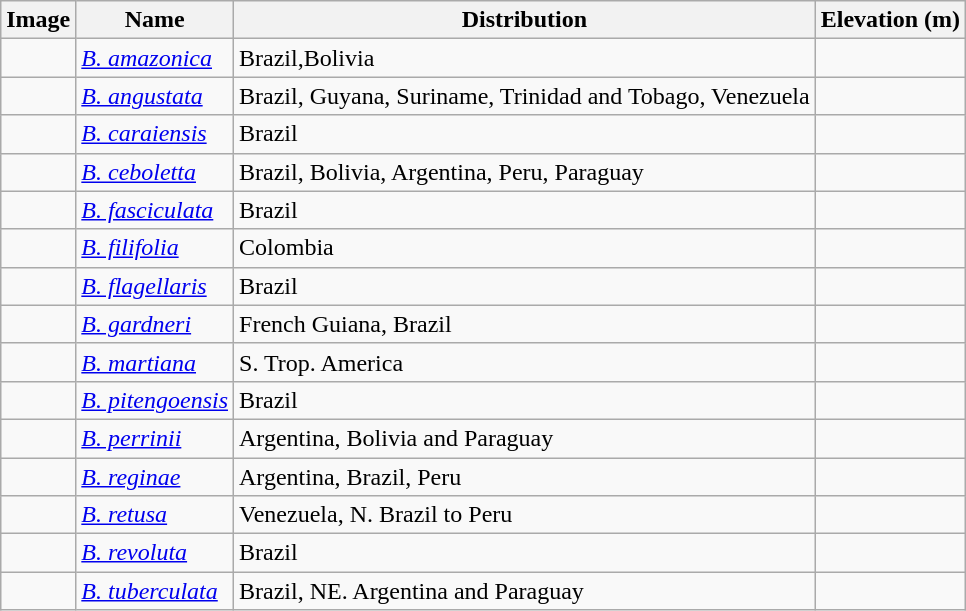<table class="wikitable collapsible">
<tr>
<th>Image</th>
<th>Name</th>
<th>Distribution</th>
<th>Elevation (m)</th>
</tr>
<tr>
<td></td>
<td><em> <a href='#'>B. amazonica</a></em>  </td>
<td>Brazil,Bolivia</td>
<td></td>
</tr>
<tr>
<td></td>
<td><em> <a href='#'>B. angustata</a></em>  </td>
<td>Brazil, Guyana, Suriname, Trinidad and Tobago, Venezuela</td>
<td></td>
</tr>
<tr>
<td></td>
<td><em><a href='#'>B. caraiensis</a></em>  </td>
<td>Brazil</td>
<td></td>
</tr>
<tr>
<td></td>
<td><em><a href='#'>B. ceboletta</a></em> </td>
<td>Brazil, Bolivia, Argentina, Peru, Paraguay</td>
<td></td>
</tr>
<tr>
<td></td>
<td><em><a href='#'>B. fasciculata</a></em> </td>
<td>Brazil</td>
<td></td>
</tr>
<tr>
<td></td>
<td><em><a href='#'>B. filifolia</a></em> </td>
<td>Colombia</td>
<td></td>
</tr>
<tr>
<td></td>
<td><em><a href='#'>B. flagellaris</a></em> </td>
<td>Brazil</td>
<td></td>
</tr>
<tr>
<td></td>
<td><em><a href='#'>B. gardneri</a></em> </td>
<td>French Guiana, Brazil</td>
<td></td>
</tr>
<tr>
<td></td>
<td><em><a href='#'>B. martiana</a></em> </td>
<td>S. Trop. America</td>
<td></td>
</tr>
<tr>
<td></td>
<td><em><a href='#'>B. pitengoensis</a></em>  </td>
<td>Brazil</td>
<td></td>
</tr>
<tr>
<td></td>
<td><em><a href='#'>B. perrinii</a></em> </td>
<td>Argentina, Bolivia and Paraguay</td>
<td></td>
</tr>
<tr>
<td></td>
<td><em><a href='#'>B. reginae</a></em> </td>
<td>Argentina, Brazil, Peru</td>
<td></td>
</tr>
<tr>
<td></td>
<td><em><a href='#'>B. retusa</a></em> </td>
<td>Venezuela, N. Brazil to Peru</td>
<td></td>
</tr>
<tr>
<td></td>
<td><em><a href='#'>B. revoluta</a></em> </td>
<td>Brazil</td>
<td></td>
</tr>
<tr>
<td></td>
<td><em><a href='#'>B. tuberculata</a></em> </td>
<td>Brazil, NE. Argentina and Paraguay</td>
<td></td>
</tr>
</table>
